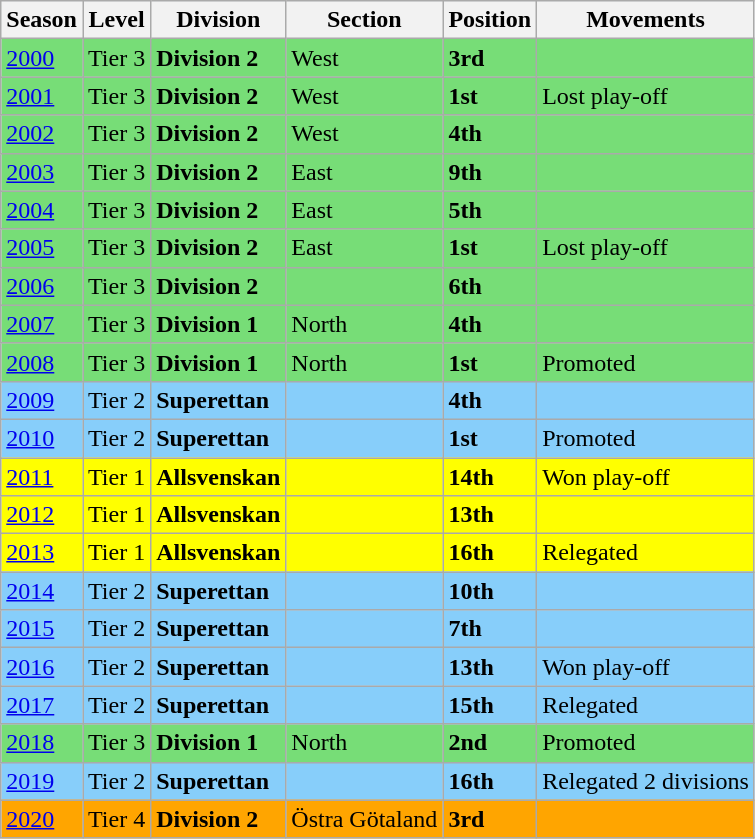<table class="wikitable">
<tr style="background:#f0f6fa;">
<th><strong>Season</strong></th>
<th><strong>Level</strong></th>
<th><strong>Division</strong></th>
<th><strong>Section</strong></th>
<th><strong>Position</strong></th>
<th><strong>Movements</strong></th>
</tr>
<tr>
<td style="background:#7d7;"><a href='#'>2000</a></td>
<td style="background:#7d7;">Tier 3</td>
<td style="background:#7d7;"><strong> Division 2</strong></td>
<td style="background:#7d7;">West</td>
<td style="background:#7d7;"><strong>3rd</strong></td>
<td style="background:#7d7;"></td>
</tr>
<tr>
<td style="background:#7d7;"><a href='#'>2001</a></td>
<td style="background:#7d7;">Tier 3</td>
<td style="background:#7d7;"><strong> Division 2</strong></td>
<td style="background:#7d7;">West</td>
<td style="background:#7d7;"><strong>1st</strong></td>
<td style="background:#7d7;">Lost play-off</td>
</tr>
<tr>
<td style="background:#7d7;"><a href='#'>2002</a></td>
<td style="background:#7d7;">Tier 3</td>
<td style="background:#7d7;"><strong> Division 2</strong></td>
<td style="background:#7d7;">West</td>
<td style="background:#7d7;"><strong>4th</strong></td>
<td style="background:#7d7;"></td>
</tr>
<tr>
<td style="background:#7d7;"><a href='#'>2003</a></td>
<td style="background:#7d7;">Tier 3</td>
<td style="background:#7d7;"><strong> Division 2</strong></td>
<td style="background:#7d7;">East</td>
<td style="background:#7d7;"><strong>9th</strong></td>
<td style="background:#7d7;"></td>
</tr>
<tr>
<td style="background:#7d7;"><a href='#'>2004</a></td>
<td style="background:#7d7;">Tier 3</td>
<td style="background:#7d7;"><strong> Division 2</strong></td>
<td style="background:#7d7;">East</td>
<td style="background:#7d7;"><strong>5th</strong></td>
<td style="background:#7d7;"></td>
</tr>
<tr>
<td style="background:#7d7;"><a href='#'>2005</a></td>
<td style="background:#7d7;">Tier 3</td>
<td style="background:#7d7;"><strong> Division 2</strong></td>
<td style="background:#7d7;">East</td>
<td style="background:#7d7;"><strong>1st</strong></td>
<td style="background:#7d7;">Lost play-off</td>
</tr>
<tr>
<td style="background:#7d7;"><a href='#'>2006</a></td>
<td style="background:#7d7;">Tier 3</td>
<td style="background:#7d7;"><strong> Division 2</strong></td>
<td style="background:#7d7;"></td>
<td style="background:#7d7;"><strong>6th</strong></td>
<td style="background:#7d7;"></td>
</tr>
<tr>
<td style="background:#7d7;"><a href='#'>2007</a></td>
<td style="background:#7d7;">Tier 3</td>
<td style="background:#7d7;"><strong>Division 1</strong></td>
<td style="background:#7d7;">North</td>
<td style="background:#7d7;"><strong>4th</strong></td>
<td style="background:#7d7;"></td>
</tr>
<tr>
<td style="background:#7d7;"><a href='#'>2008</a></td>
<td style="background:#7d7;">Tier 3</td>
<td style="background:#7d7;"><strong> Division 1</strong></td>
<td style="background:#7d7;">North</td>
<td style="background:#7d7;"><strong>1st</strong></td>
<td style="background:#7d7;">Promoted</td>
</tr>
<tr>
<td style="background:#87CEFA;"><a href='#'>2009</a></td>
<td style="background:#87CEFA;">Tier 2</td>
<td style="background:#87CEFA;"><strong> Superettan</strong></td>
<td style="background:#87CEFA;"></td>
<td style="background:#87CEFA;"><strong>4th</strong></td>
<td style="background:#87CEFA;"></td>
</tr>
<tr>
<td style="background:#87CEFA;"><a href='#'>2010</a></td>
<td style="background:#87CEFA;">Tier 2</td>
<td style="background:#87CEFA;"><strong> Superettan</strong></td>
<td style="background:#87CEFA;"></td>
<td style="background:#87CEFA;"><strong>1st</strong></td>
<td style="background:#87CEFA;">Promoted</td>
</tr>
<tr>
<td style="background:#ff0;"><a href='#'>2011</a></td>
<td style="background:#ff0;">Tier 1</td>
<td style="background:#ff0;"><strong> Allsvenskan </strong></td>
<td style="background:#ff0;"></td>
<td style="background:#ff0;"><strong>14th</strong></td>
<td style="background:#ff0;">Won play-off</td>
</tr>
<tr>
<td style="background:#ff0;"><a href='#'>2012</a></td>
<td style="background:#ff0;">Tier 1</td>
<td style="background:#ff0;"><strong> Allsvenskan </strong></td>
<td style="background:#ff0;"></td>
<td style="background:#ff0;"><strong>13th</strong></td>
<td style="background:#ff0;"></td>
</tr>
<tr>
<td style="background:#ff0;"><a href='#'>2013</a></td>
<td style="background:#ff0;">Tier 1</td>
<td style="background:#ff0;"><strong> Allsvenskan </strong></td>
<td style="background:#ff0;"></td>
<td style="background:#ff0;"><strong>16th</strong></td>
<td style="background:#ff0;">Relegated</td>
</tr>
<tr>
<td style="background:#87CEFA;"><a href='#'>2014</a></td>
<td style="background:#87CEFA;">Tier 2</td>
<td style="background:#87CEFA;"><strong> Superettan</strong></td>
<td style="background:#87CEFA;"></td>
<td style="background:#87CEFA;"><strong>10th</strong></td>
<td style="background:#87CEFA;"></td>
</tr>
<tr>
<td style="background:#87CEFA;"><a href='#'>2015</a></td>
<td style="background:#87CEFA;">Tier 2</td>
<td style="background:#87CEFA;"><strong> Superettan</strong></td>
<td style="background:#87CEFA;"></td>
<td style="background:#87CEFA;"><strong>7th</strong></td>
<td style="background:#87CEFA;"></td>
</tr>
<tr>
<td style="background:#87CEFA;"><a href='#'>2016</a></td>
<td style="background:#87CEFA;">Tier 2</td>
<td style="background:#87CEFA;"><strong> Superettan</strong></td>
<td style="background:#87CEFA;"></td>
<td style="background:#87CEFA;"><strong>13th</strong></td>
<td style="background:#87CEFA;">Won play-off</td>
</tr>
<tr>
<td style="background:#87CEFA;"><a href='#'>2017</a></td>
<td style="background:#87CEFA;">Tier 2</td>
<td style="background:#87CEFA;"><strong> Superettan</strong></td>
<td style="background:#87CEFA;"></td>
<td style="background:#87CEFA;"><strong>15th</strong></td>
<td style="background:#87CEFA;">Relegated</td>
</tr>
<tr>
<td style="background:#7d7;"><a href='#'>2018</a></td>
<td style="background:#7d7;">Tier 3</td>
<td style="background:#7d7;"><strong> Division 1</strong></td>
<td style="background:#7d7;">North</td>
<td style="background:#7d7;"><strong>2nd</strong></td>
<td style="background:#7d7;">Promoted</td>
</tr>
<tr>
<td style="background:#87CEFA;"><a href='#'>2019</a></td>
<td style="background:#87CEFA;">Tier 2</td>
<td style="background:#87CEFA;"><strong> Superettan</strong></td>
<td style="background:#87CEFA;"></td>
<td style="background:#87CEFA;"><strong>16th</strong></td>
<td style="background:#87CEFA;">Relegated 2 divisions</td>
</tr>
<tr>
<td style="background:#FFA500;"><a href='#'>2020</a></td>
<td style="background:#FFA500;">Tier 4</td>
<td style="background:#FFA500;"><strong> Division 2</strong></td>
<td style="background:#FFA500;">Östra Götaland</td>
<td style="background:#FFA500;"><strong>3rd</strong></td>
<td style="background:#FFA500;"></td>
</tr>
</table>
